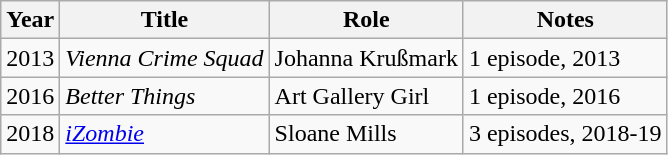<table class="wikitable sortable">
<tr>
<th>Year</th>
<th>Title</th>
<th>Role</th>
<th class="unsortable">Notes</th>
</tr>
<tr>
<td>2013</td>
<td><em>Vienna Crime Squad</em></td>
<td>Johanna Krußmark</td>
<td>1 episode, 2013</td>
</tr>
<tr>
<td>2016</td>
<td><em>Better Things</em></td>
<td>Art Gallery Girl</td>
<td>1 episode, 2016</td>
</tr>
<tr>
<td>2018</td>
<td><a href='#'><em>iZombie</em></a></td>
<td>Sloane Mills</td>
<td>3 episodes, 2018-19</td>
</tr>
</table>
